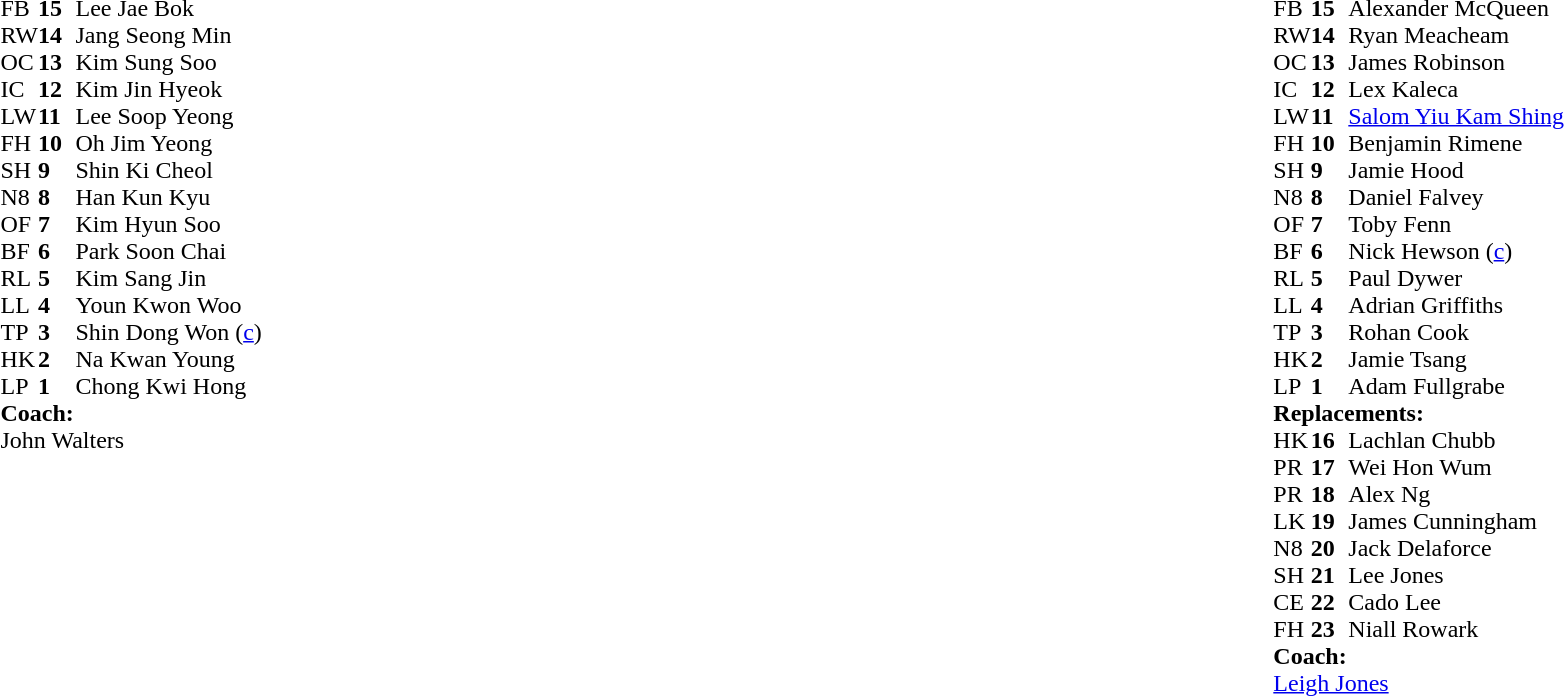<table style="width:100%">
<tr>
<td style="vertical-align:top; width:50%"><br><table cellspacing="0" cellpadding="0">
<tr>
<th width="25"></th>
<th width="25"></th>
</tr>
<tr>
<td>FB</td>
<td><strong>15</strong></td>
<td>Lee Jae Bok</td>
</tr>
<tr>
<td>RW</td>
<td><strong>14</strong></td>
<td>Jang Seong Min</td>
</tr>
<tr>
<td>OC</td>
<td><strong>13</strong></td>
<td>Kim Sung Soo</td>
</tr>
<tr>
<td>IC</td>
<td><strong>12</strong></td>
<td>Kim Jin Hyeok</td>
<td></td>
</tr>
<tr>
<td>LW</td>
<td><strong>11</strong></td>
<td>Lee Soop Yeong</td>
</tr>
<tr>
<td>FH</td>
<td><strong>10</strong></td>
<td>Oh Jim Yeong</td>
</tr>
<tr>
<td>SH</td>
<td><strong>9</strong></td>
<td>Shin Ki Cheol</td>
</tr>
<tr>
<td>N8</td>
<td><strong>8</strong></td>
<td>Han Kun Kyu</td>
</tr>
<tr>
<td>OF</td>
<td><strong>7</strong></td>
<td>Kim Hyun Soo</td>
</tr>
<tr>
<td>BF</td>
<td><strong>6</strong></td>
<td>Park Soon Chai</td>
</tr>
<tr>
<td>RL</td>
<td><strong>5</strong></td>
<td>Kim Sang Jin</td>
</tr>
<tr>
<td>LL</td>
<td><strong>4</strong></td>
<td>Youn Kwon Woo</td>
</tr>
<tr>
<td>TP</td>
<td><strong>3</strong></td>
<td>Shin Dong Won (<a href='#'>c</a>)</td>
</tr>
<tr>
<td>HK</td>
<td><strong>2</strong></td>
<td>Na Kwan Young</td>
</tr>
<tr>
<td>LP</td>
<td><strong>1</strong></td>
<td>Chong Kwi Hong</td>
</tr>
<tr>
<td colspan=3><strong>Coach:</strong></td>
</tr>
<tr>
<td colspan="4"> John Walters</td>
</tr>
</table>
</td>
<td style="vertical-align:top"></td>
<td style="vertical-align:top; width:50%"><br><table cellspacing="0" cellpadding="0" style="margin:auto">
<tr>
<th width="25"></th>
<th width="25"></th>
</tr>
<tr>
<td>FB</td>
<td><strong>15</strong></td>
<td>Alexander McQueen</td>
</tr>
<tr>
<td>RW</td>
<td><strong>14</strong></td>
<td>Ryan Meacheam</td>
</tr>
<tr>
<td>OC</td>
<td><strong>13</strong></td>
<td>James Robinson</td>
</tr>
<tr>
<td>IC</td>
<td><strong>12</strong></td>
<td>Lex Kaleca</td>
</tr>
<tr>
<td>LW</td>
<td><strong>11</strong></td>
<td><a href='#'>Salom Yiu Kam Shing</a></td>
</tr>
<tr>
<td>FH</td>
<td><strong>10</strong></td>
<td>Benjamin Rimene</td>
</tr>
<tr>
<td>SH</td>
<td><strong>9</strong></td>
<td>Jamie Hood</td>
</tr>
<tr>
<td>N8</td>
<td><strong>8</strong></td>
<td>Daniel Falvey</td>
</tr>
<tr>
<td>OF</td>
<td><strong>7</strong></td>
<td>Toby Fenn</td>
</tr>
<tr>
<td>BF</td>
<td><strong>6</strong></td>
<td>Nick Hewson (<a href='#'>c</a>)</td>
</tr>
<tr>
<td>RL</td>
<td><strong>5</strong></td>
<td>Paul Dywer</td>
</tr>
<tr>
<td>LL</td>
<td><strong>4</strong></td>
<td>Adrian Griffiths</td>
</tr>
<tr>
<td>TP</td>
<td><strong>3</strong></td>
<td>Rohan Cook</td>
</tr>
<tr>
<td>HK</td>
<td><strong>2</strong></td>
<td>Jamie Tsang</td>
</tr>
<tr>
<td>LP</td>
<td><strong>1</strong></td>
<td>Adam Fullgrabe</td>
</tr>
<tr>
<td colspan=3><strong>Replacements:</strong></td>
</tr>
<tr>
<td>HK</td>
<td><strong>16</strong></td>
<td>Lachlan Chubb</td>
</tr>
<tr>
<td>PR</td>
<td><strong>17</strong></td>
<td>Wei Hon Wum</td>
</tr>
<tr>
<td>PR</td>
<td><strong>18</strong></td>
<td>Alex Ng</td>
</tr>
<tr>
<td>LK</td>
<td><strong>19</strong></td>
<td>James Cunningham</td>
</tr>
<tr>
<td>N8</td>
<td><strong>20</strong></td>
<td>Jack Delaforce</td>
</tr>
<tr>
<td>SH</td>
<td><strong>21</strong></td>
<td>Lee Jones</td>
</tr>
<tr>
<td>CE</td>
<td><strong>22</strong></td>
<td>Cado Lee</td>
</tr>
<tr>
<td>FH</td>
<td><strong>23</strong></td>
<td>Niall Rowark</td>
</tr>
<tr>
<td colspan=3><strong>Coach:</strong></td>
</tr>
<tr>
<td colspan="4"> <a href='#'>Leigh Jones</a></td>
</tr>
</table>
</td>
</tr>
</table>
